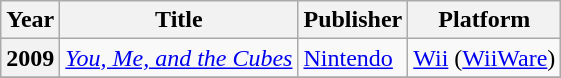<table class="wikitable sortable">
<tr>
<th>Year</th>
<th>Title</th>
<th>Publisher</th>
<th>Platform</th>
</tr>
<tr>
<th rowspan="1">2009</th>
<td><em><a href='#'>You, Me, and the Cubes</a></em></td>
<td><a href='#'>Nintendo</a></td>
<td><a href='#'>Wii</a> (<a href='#'>WiiWare</a>)</td>
</tr>
<tr>
</tr>
</table>
